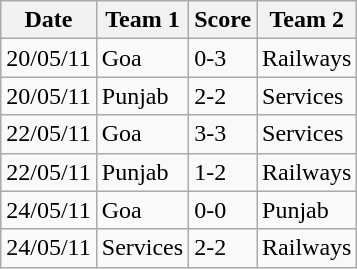<table class="wikitable">
<tr>
<th>Date</th>
<th>Team 1</th>
<th>Score</th>
<th>Team 2</th>
</tr>
<tr>
<td>20/05/11</td>
<td>Goa</td>
<td>0-3</td>
<td>Railways</td>
</tr>
<tr>
<td>20/05/11</td>
<td>Punjab</td>
<td>2-2</td>
<td>Services</td>
</tr>
<tr>
<td>22/05/11</td>
<td>Goa</td>
<td>3-3</td>
<td>Services</td>
</tr>
<tr>
<td>22/05/11</td>
<td>Punjab</td>
<td>1-2</td>
<td>Railways</td>
</tr>
<tr>
<td>24/05/11</td>
<td>Goa</td>
<td>0-0</td>
<td>Punjab</td>
</tr>
<tr>
<td>24/05/11</td>
<td>Services</td>
<td>2-2</td>
<td>Railways</td>
</tr>
</table>
